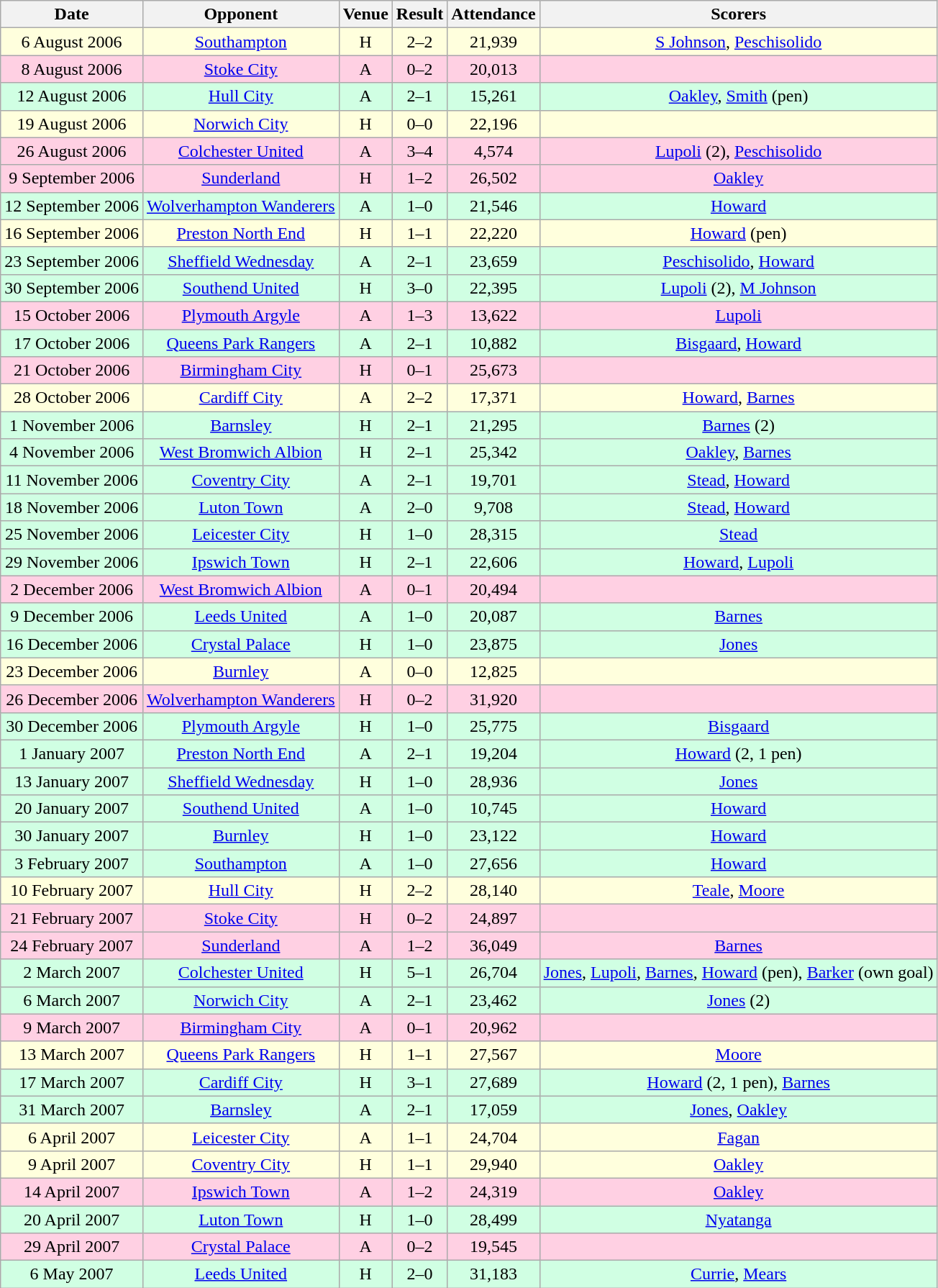<table class="wikitable sortable" style="font-size:100%; text-align:center">
<tr>
<th>Date</th>
<th>Opponent</th>
<th>Venue</th>
<th>Result</th>
<th>Attendance</th>
<th>Scorers</th>
</tr>
<tr style="background-color: #ffffdd;">
<td>6 August 2006</td>
<td><a href='#'>Southampton</a></td>
<td>H</td>
<td>2–2</td>
<td>21,939</td>
<td><a href='#'>S Johnson</a>, <a href='#'>Peschisolido</a></td>
</tr>
<tr style="background-color: #ffd0e3;">
<td>8 August 2006</td>
<td><a href='#'>Stoke City</a></td>
<td>A</td>
<td>0–2</td>
<td>20,013</td>
<td></td>
</tr>
<tr style="background-color: #d0ffe3;">
<td>12 August 2006</td>
<td><a href='#'>Hull City</a></td>
<td>A</td>
<td>2–1</td>
<td>15,261</td>
<td><a href='#'>Oakley</a>, <a href='#'>Smith</a> (pen)</td>
</tr>
<tr style="background-color: #ffffdd;">
<td>19 August 2006</td>
<td><a href='#'>Norwich City</a></td>
<td>H</td>
<td>0–0</td>
<td>22,196</td>
<td></td>
</tr>
<tr style="background-color: #ffd0e3;">
<td>26 August 2006</td>
<td><a href='#'>Colchester United</a></td>
<td>A</td>
<td>3–4</td>
<td>4,574</td>
<td><a href='#'>Lupoli</a> (2), <a href='#'>Peschisolido</a></td>
</tr>
<tr style="background-color: #ffd0e3;">
<td>9 September 2006</td>
<td><a href='#'>Sunderland</a></td>
<td>H</td>
<td>1–2</td>
<td>26,502</td>
<td><a href='#'>Oakley</a></td>
</tr>
<tr style="background-color: #d0ffe3;">
<td>12 September 2006</td>
<td><a href='#'>Wolverhampton Wanderers</a></td>
<td>A</td>
<td>1–0</td>
<td>21,546</td>
<td><a href='#'>Howard</a></td>
</tr>
<tr style="background-color: #ffffdd;">
<td>16 September 2006</td>
<td><a href='#'>Preston North End</a></td>
<td>H</td>
<td>1–1</td>
<td>22,220</td>
<td><a href='#'>Howard</a> (pen)</td>
</tr>
<tr style="background-color: #d0ffe3;">
<td>23 September 2006</td>
<td><a href='#'>Sheffield Wednesday</a></td>
<td>A</td>
<td>2–1</td>
<td>23,659</td>
<td><a href='#'>Peschisolido</a>, <a href='#'>Howard</a></td>
</tr>
<tr style="background-color: #d0ffe3;">
<td>30 September 2006</td>
<td><a href='#'>Southend United</a></td>
<td>H</td>
<td>3–0</td>
<td>22,395</td>
<td><a href='#'>Lupoli</a> (2), <a href='#'>M Johnson</a></td>
</tr>
<tr style="background-color: #ffd0e3;">
<td>15 October 2006</td>
<td><a href='#'>Plymouth Argyle</a></td>
<td>A</td>
<td>1–3</td>
<td>13,622</td>
<td><a href='#'>Lupoli</a></td>
</tr>
<tr style="background-color: #d0ffe3;">
<td>17 October 2006</td>
<td><a href='#'>Queens Park Rangers</a></td>
<td>A</td>
<td>2–1</td>
<td>10,882</td>
<td><a href='#'>Bisgaard</a>, <a href='#'>Howard</a></td>
</tr>
<tr style="background-color: #ffd0e3;">
<td>21 October 2006</td>
<td><a href='#'>Birmingham City</a></td>
<td>H</td>
<td>0–1</td>
<td>25,673</td>
<td></td>
</tr>
<tr style="background-color: #ffffdd;">
<td>28 October 2006</td>
<td><a href='#'>Cardiff City</a></td>
<td>A</td>
<td>2–2</td>
<td>17,371</td>
<td><a href='#'>Howard</a>, <a href='#'>Barnes</a></td>
</tr>
<tr style="background-color: #d0ffe3;">
<td>1 November 2006</td>
<td><a href='#'>Barnsley</a></td>
<td>H</td>
<td>2–1</td>
<td>21,295</td>
<td><a href='#'>Barnes</a> (2)</td>
</tr>
<tr style="background-color: #d0ffe3;">
<td>4 November 2006</td>
<td><a href='#'>West Bromwich Albion</a></td>
<td>H</td>
<td>2–1</td>
<td>25,342</td>
<td><a href='#'>Oakley</a>, <a href='#'>Barnes</a></td>
</tr>
<tr style="background-color: #d0ffe3;">
<td>11 November 2006</td>
<td><a href='#'>Coventry City</a></td>
<td>A</td>
<td>2–1</td>
<td>19,701</td>
<td><a href='#'>Stead</a>, <a href='#'>Howard</a></td>
</tr>
<tr style="background-color: #d0ffe3;">
<td>18 November 2006</td>
<td><a href='#'>Luton Town</a></td>
<td>A</td>
<td>2–0</td>
<td>9,708</td>
<td><a href='#'>Stead</a>, <a href='#'>Howard</a></td>
</tr>
<tr style="background-color: #d0ffe3;">
<td>25 November 2006</td>
<td><a href='#'>Leicester City</a></td>
<td>H</td>
<td>1–0</td>
<td>28,315</td>
<td><a href='#'>Stead</a></td>
</tr>
<tr style="background-color: #d0ffe3;">
<td>29 November 2006</td>
<td><a href='#'>Ipswich Town</a></td>
<td>H</td>
<td>2–1</td>
<td>22,606</td>
<td><a href='#'>Howard</a>, <a href='#'>Lupoli</a></td>
</tr>
<tr style="background-color: #ffd0e3;">
<td>2 December 2006</td>
<td><a href='#'>West Bromwich Albion</a></td>
<td>A</td>
<td>0–1</td>
<td>20,494</td>
<td></td>
</tr>
<tr style="background-color: #d0ffe3;">
<td>9 December 2006</td>
<td><a href='#'>Leeds United</a></td>
<td>A</td>
<td>1–0</td>
<td>20,087</td>
<td><a href='#'>Barnes</a></td>
</tr>
<tr style="background-color: #d0ffe3;">
<td>16 December 2006</td>
<td><a href='#'>Crystal Palace</a></td>
<td>H</td>
<td>1–0</td>
<td>23,875</td>
<td><a href='#'>Jones</a></td>
</tr>
<tr style="background-color: #ffffdd;">
<td>23 December 2006</td>
<td><a href='#'>Burnley</a></td>
<td>A</td>
<td>0–0</td>
<td>12,825</td>
<td></td>
</tr>
<tr style="background-color: #ffd0e3;">
<td>26 December 2006</td>
<td><a href='#'>Wolverhampton Wanderers</a></td>
<td>H</td>
<td>0–2</td>
<td>31,920</td>
<td></td>
</tr>
<tr style="background-color: #d0ffe3;">
<td>30 December 2006</td>
<td><a href='#'>Plymouth Argyle</a></td>
<td>H</td>
<td>1–0</td>
<td>25,775</td>
<td><a href='#'>Bisgaard</a></td>
</tr>
<tr style="background-color: #d0ffe3;">
<td>1 January 2007</td>
<td><a href='#'>Preston North End</a></td>
<td>A</td>
<td>2–1</td>
<td>19,204</td>
<td><a href='#'>Howard</a> (2, 1 pen)</td>
</tr>
<tr style="background-color: #d0ffe3;">
<td>13 January 2007</td>
<td><a href='#'>Sheffield Wednesday</a></td>
<td>H</td>
<td>1–0</td>
<td>28,936</td>
<td><a href='#'>Jones</a></td>
</tr>
<tr style="background-color: #d0ffe3;">
<td>20 January 2007</td>
<td><a href='#'>Southend United</a></td>
<td>A</td>
<td>1–0</td>
<td>10,745</td>
<td><a href='#'>Howard</a></td>
</tr>
<tr style="background-color: #d0ffe3;">
<td>30 January 2007</td>
<td><a href='#'>Burnley</a></td>
<td>H</td>
<td>1–0</td>
<td>23,122</td>
<td><a href='#'>Howard</a></td>
</tr>
<tr style="background-color: #d0ffe3;">
<td>3 February 2007</td>
<td><a href='#'>Southampton</a></td>
<td>A</td>
<td>1–0</td>
<td>27,656</td>
<td><a href='#'>Howard</a></td>
</tr>
<tr style="background-color: #ffffdd;">
<td>10 February 2007</td>
<td><a href='#'>Hull City</a></td>
<td>H</td>
<td>2–2</td>
<td>28,140</td>
<td><a href='#'>Teale</a>, <a href='#'>Moore</a></td>
</tr>
<tr style="background-color: #ffd0e3;">
<td>21 February 2007</td>
<td><a href='#'>Stoke City</a></td>
<td>H</td>
<td>0–2</td>
<td>24,897</td>
<td></td>
</tr>
<tr style="background-color: #ffd0e3;">
<td>24 February 2007</td>
<td><a href='#'>Sunderland</a></td>
<td>A</td>
<td>1–2</td>
<td>36,049</td>
<td><a href='#'>Barnes</a></td>
</tr>
<tr style="background-color: #d0ffe3;">
<td>2 March 2007</td>
<td><a href='#'>Colchester United</a></td>
<td>H</td>
<td>5–1</td>
<td>26,704</td>
<td><a href='#'>Jones</a>, <a href='#'>Lupoli</a>, <a href='#'>Barnes</a>, <a href='#'>Howard</a> (pen), <a href='#'>Barker</a> (own goal)</td>
</tr>
<tr style="background-color: #d0ffe3;">
<td>6 March 2007</td>
<td><a href='#'>Norwich City</a></td>
<td>A</td>
<td>2–1</td>
<td>23,462</td>
<td><a href='#'>Jones</a> (2)</td>
</tr>
<tr style="background-color: #ffd0e3;">
<td>9 March 2007</td>
<td><a href='#'>Birmingham City</a></td>
<td>A</td>
<td>0–1</td>
<td>20,962</td>
<td></td>
</tr>
<tr style="background-color: #ffffdd;">
<td>13 March 2007</td>
<td><a href='#'>Queens Park Rangers</a></td>
<td>H</td>
<td>1–1</td>
<td>27,567</td>
<td><a href='#'>Moore</a></td>
</tr>
<tr style="background-color: #d0ffe3;">
<td>17 March 2007</td>
<td><a href='#'>Cardiff City</a></td>
<td>H</td>
<td>3–1</td>
<td>27,689</td>
<td><a href='#'>Howard</a> (2, 1 pen), <a href='#'>Barnes</a></td>
</tr>
<tr style="background-color: #d0ffe3;">
<td>31 March 2007</td>
<td><a href='#'>Barnsley</a></td>
<td>A</td>
<td>2–1</td>
<td>17,059</td>
<td><a href='#'>Jones</a>, <a href='#'>Oakley</a></td>
</tr>
<tr style="background-color: #ffffdd;">
<td>6 April 2007</td>
<td><a href='#'>Leicester City</a></td>
<td>A</td>
<td>1–1</td>
<td>24,704</td>
<td><a href='#'>Fagan</a></td>
</tr>
<tr style="background-color: #ffffdd;">
<td>9 April 2007</td>
<td><a href='#'>Coventry City</a></td>
<td>H</td>
<td>1–1</td>
<td>29,940</td>
<td><a href='#'>Oakley</a></td>
</tr>
<tr style="background-color: #ffd0e3;">
<td>14 April 2007</td>
<td><a href='#'>Ipswich Town</a></td>
<td>A</td>
<td>1–2</td>
<td>24,319</td>
<td><a href='#'>Oakley</a></td>
</tr>
<tr style="background-color: #d0ffe3;">
<td>20 April 2007</td>
<td><a href='#'>Luton Town</a></td>
<td>H</td>
<td>1–0</td>
<td>28,499</td>
<td><a href='#'>Nyatanga</a></td>
</tr>
<tr style="background-color: #ffd0e3;">
<td>29 April 2007</td>
<td><a href='#'>Crystal Palace</a></td>
<td>A</td>
<td>0–2</td>
<td>19,545</td>
<td></td>
</tr>
<tr style="background-color: #d0ffe3;">
<td>6 May 2007</td>
<td><a href='#'>Leeds United</a></td>
<td>H</td>
<td>2–0</td>
<td>31,183</td>
<td><a href='#'>Currie</a>, <a href='#'>Mears</a></td>
</tr>
</table>
